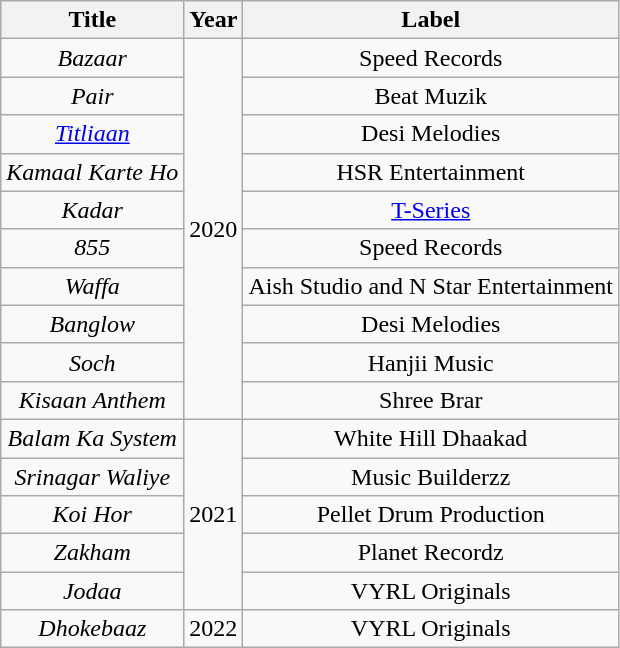<table class="wikitable" style="text-align:center;">
<tr>
<th>Title</th>
<th>Year</th>
<th>Label</th>
</tr>
<tr>
<td><em>Bazaar</em></td>
<td rowspan="10">2020</td>
<td>Speed Records</td>
</tr>
<tr>
<td><em>Pair</em></td>
<td>Beat Muzik</td>
</tr>
<tr>
<td><em><a href='#'>Titliaan</a></em></td>
<td>Desi Melodies</td>
</tr>
<tr>
<td><em>Kamaal Karte Ho</em></td>
<td>HSR Entertainment</td>
</tr>
<tr>
<td><em>Kadar</em> </td>
<td><a href='#'>T-Series</a></td>
</tr>
<tr>
<td><em>855</em> </td>
<td>Speed Records</td>
</tr>
<tr>
<td><em>Waffa</em> </td>
<td>Aish Studio and N Star Entertainment</td>
</tr>
<tr>
<td><em>Banglow</em> </td>
<td>Desi Melodies</td>
</tr>
<tr>
<td><em>Soch</em> </td>
<td>Hanjii Music</td>
</tr>
<tr>
<td><em>Kisaan Anthem</em></td>
<td>Shree Brar</td>
</tr>
<tr>
<td><em>Balam Ka System</em> </td>
<td rowspan="5">2021</td>
<td>White Hill Dhaakad</td>
</tr>
<tr>
<td><em>Srinagar Waliye</em> </td>
<td>Music Builderzz</td>
</tr>
<tr>
<td><em>Koi Hor</em> </td>
<td>Pellet Drum Production</td>
</tr>
<tr>
<td><em>Zakham</em></td>
<td>Planet Recordz</td>
</tr>
<tr>
<td><em>Jodaa</em></td>
<td>VYRL Originals</td>
</tr>
<tr>
<td><em>Dhokebaaz</em></td>
<td>2022</td>
<td>VYRL Originals</td>
</tr>
</table>
